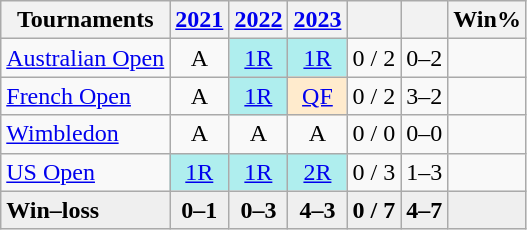<table class="wikitable" style="text-align:center">
<tr>
<th>Tournaments</th>
<th><a href='#'>2021</a></th>
<th><a href='#'>2022</a></th>
<th><a href='#'>2023</a></th>
<th></th>
<th></th>
<th>Win%</th>
</tr>
<tr>
<td align="left"><a href='#'>Australian Open</a></td>
<td>A</td>
<td bgcolor="afeeee"><a href='#'>1R</a></td>
<td bgcolor="afeeee"><a href='#'>1R</a></td>
<td>0 / 2</td>
<td>0–2</td>
<td></td>
</tr>
<tr>
<td align="left"><a href='#'>French Open</a></td>
<td>A</td>
<td bgcolor="afeeee"><a href='#'>1R</a></td>
<td bgcolor="ffebcd"><a href='#'>QF</a></td>
<td>0 / 2</td>
<td>3–2</td>
<td></td>
</tr>
<tr>
<td align="left"><a href='#'>Wimbledon</a></td>
<td>A</td>
<td>A</td>
<td>A</td>
<td>0 / 0</td>
<td>0–0</td>
<td></td>
</tr>
<tr>
<td align="left"><a href='#'>US Open</a></td>
<td bgcolor="afeeee"><a href='#'>1R</a></td>
<td bgcolor="afeeee"><a href='#'>1R</a></td>
<td bgcolor=afeeee><a href='#'>2R</a></td>
<td>0 / 3</td>
<td>1–3</td>
<td></td>
</tr>
<tr style="background:#efefef;font-weight:bold">
<td align="left">Win–loss</td>
<td>0–1</td>
<td>0–3</td>
<td>4–3</td>
<td>0 / 7</td>
<td>4–7</td>
<td></td>
</tr>
</table>
